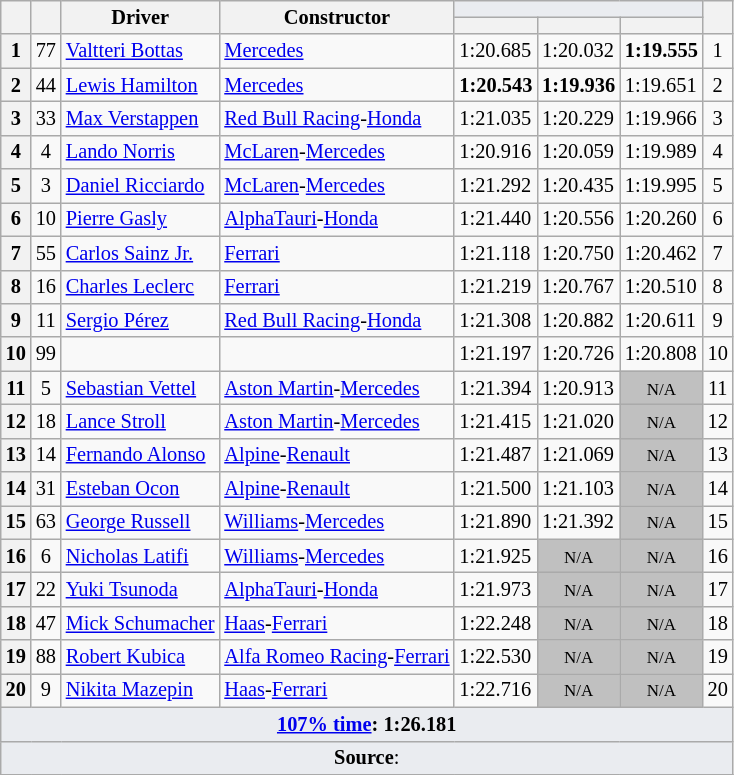<table class="wikitable sortable" style="font-size: 85%;">
<tr>
<th rowspan="2"></th>
<th rowspan="2"></th>
<th rowspan="2">Driver</th>
<th rowspan="2">Constructor</th>
<th colspan="3" style="background:#eaecf0; text-align:center;"></th>
<th rowspan="2"></th>
</tr>
<tr>
<th scope="col"></th>
<th scope="col"></th>
<th scope="col"></th>
</tr>
<tr>
<th scope="row">1</th>
<td align="center">77</td>
<td data-sort-value="bot"> <a href='#'>Valtteri Bottas</a></td>
<td><a href='#'>Mercedes</a></td>
<td>1:20.685</td>
<td>1:20.032</td>
<td><strong>1:19.555</strong></td>
<td align="center">1</td>
</tr>
<tr>
<th scope="row">2</th>
<td align="center">44</td>
<td data-sort-value="ham"> <a href='#'>Lewis Hamilton</a></td>
<td><a href='#'>Mercedes</a></td>
<td><strong>1:20.543</strong></td>
<td><strong>1:19.936</strong></td>
<td>1:19.651</td>
<td align="center">2</td>
</tr>
<tr>
<th scope="row">3</th>
<td align="center">33</td>
<td data-sort-value="ver"> <a href='#'>Max Verstappen</a></td>
<td><a href='#'>Red Bull Racing</a>-<a href='#'>Honda</a></td>
<td>1:21.035</td>
<td>1:20.229</td>
<td>1:19.966</td>
<td align="center">3</td>
</tr>
<tr>
<th scope="row">4</th>
<td align="center">4</td>
<td data-sort-value="nor"> <a href='#'>Lando Norris</a></td>
<td><a href='#'>McLaren</a>-<a href='#'>Mercedes</a></td>
<td>1:20.916</td>
<td>1:20.059</td>
<td>1:19.989</td>
<td align="center">4</td>
</tr>
<tr>
<th scope="row">5</th>
<td align="center">3</td>
<td data-sort-value="ric"> <a href='#'>Daniel Ricciardo</a></td>
<td><a href='#'>McLaren</a>-<a href='#'>Mercedes</a></td>
<td>1:21.292</td>
<td>1:20.435</td>
<td>1:19.995</td>
<td align="center">5</td>
</tr>
<tr>
<th scope="row">6</th>
<td align="center">10</td>
<td data-sort-value="gas"> <a href='#'>Pierre Gasly</a></td>
<td><a href='#'>AlphaTauri</a>-<a href='#'>Honda</a></td>
<td>1:21.440</td>
<td>1:20.556</td>
<td>1:20.260</td>
<td align="center">6</td>
</tr>
<tr>
<th scope="row">7</th>
<td align="center">55</td>
<td data-sort-value="sai"> <a href='#'>Carlos Sainz Jr.</a></td>
<td><a href='#'>Ferrari</a></td>
<td>1:21.118</td>
<td>1:20.750</td>
<td>1:20.462</td>
<td align="center">7</td>
</tr>
<tr>
<th scope="row">8</th>
<td align="center">16</td>
<td data-sort-value="lec"> <a href='#'>Charles Leclerc</a></td>
<td><a href='#'>Ferrari</a></td>
<td>1:21.219</td>
<td>1:20.767</td>
<td>1:20.510</td>
<td align="center">8</td>
</tr>
<tr>
<th scope="row">9</th>
<td align="center">11</td>
<td data-sort-value="per"> <a href='#'>Sergio Pérez</a></td>
<td><a href='#'>Red Bull Racing</a>-<a href='#'>Honda</a></td>
<td>1:21.308</td>
<td>1:20.882</td>
<td>1:20.611</td>
<td align="center">9</td>
</tr>
<tr>
<th scope="row">10</th>
<td align="center">99</td>
<td data-sort-value="gio"></td>
<td></td>
<td>1:21.197</td>
<td>1:20.726</td>
<td>1:20.808</td>
<td align="center">10</td>
</tr>
<tr>
<th scope="row">11</th>
<td align="center">5</td>
<td data-sort-value="vet"> <a href='#'>Sebastian Vettel</a></td>
<td><a href='#'>Aston Martin</a>-<a href='#'>Mercedes</a></td>
<td>1:21.394</td>
<td>1:20.913</td>
<td style="background: silver" align="center" data-sort-value="19"><small>N/A</small></td>
<td align="center">11</td>
</tr>
<tr>
<th scope="row">12</th>
<td align="center">18</td>
<td data-sort-value="str"> <a href='#'>Lance Stroll</a></td>
<td><a href='#'>Aston Martin</a>-<a href='#'>Mercedes</a></td>
<td>1:21.415</td>
<td>1:21.020</td>
<td style="background: silver" align="center" data-sort-value="15"><small>N/A</small></td>
<td align="center">12</td>
</tr>
<tr>
<th scope="row">13</th>
<td align="center">14</td>
<td data-sort-value="alo"> <a href='#'>Fernando Alonso</a></td>
<td><a href='#'>Alpine</a>-<a href='#'>Renault</a></td>
<td>1:21.487</td>
<td>1:21.069</td>
<td style="background: silver" align="center" data-sort-value="15"><small>N/A</small></td>
<td align="center">13</td>
</tr>
<tr>
<th scope="row">14</th>
<td align="center">31</td>
<td data-sort-value="oco"> <a href='#'>Esteban Ocon</a></td>
<td><a href='#'>Alpine</a>-<a href='#'>Renault</a></td>
<td>1:21.500</td>
<td>1:21.103</td>
<td style="background: silver" align="center" data-sort-value="15"><small>N/A</small></td>
<td align="center">14</td>
</tr>
<tr>
<th scope="row">15</th>
<td align="center">63</td>
<td data-sort-value="rus"> <a href='#'>George Russell</a></td>
<td><a href='#'>Williams</a>-<a href='#'>Mercedes</a></td>
<td>1:21.890</td>
<td>1:21.392</td>
<td style="background: silver" align="center" data-sort-value="15"><small>N/A</small></td>
<td align="center">15</td>
</tr>
<tr>
<th scope="row">16</th>
<td align="center">6</td>
<td data-sort-value="lat"> <a href='#'>Nicholas Latifi</a></td>
<td><a href='#'>Williams</a>-<a href='#'>Mercedes</a></td>
<td>1:21.925</td>
<td style="background: silver" align="center" data-sort-value="18"><small>N/A</small></td>
<td style="background: silver" align="center" data-sort-value="18"><small>N/A</small></td>
<td align="center">16</td>
</tr>
<tr>
<th scope="row">17</th>
<td align="center">22</td>
<td data-sort-value="tsu"> <a href='#'>Yuki Tsunoda</a></td>
<td><a href='#'>AlphaTauri</a>-<a href='#'>Honda</a></td>
<td>1:21.973</td>
<td style="background: silver" align="center" data-sort-value="15"><small>N/A</small></td>
<td style="background: silver" align="center" data-sort-value="15"><small>N/A</small></td>
<td align="center">17</td>
</tr>
<tr>
<th scope="row">18</th>
<td align="center">47</td>
<td data-sort-value="sch"> <a href='#'>Mick Schumacher</a></td>
<td><a href='#'>Haas</a>-<a href='#'>Ferrari</a></td>
<td>1:22.248</td>
<td style="background: silver" align="center" data-sort-value="14"><small>N/A</small></td>
<td style="background: silver" align="center" data-sort-value="18"><small>N/A</small></td>
<td align="center">18</td>
</tr>
<tr>
<th scope="row">19</th>
<td align="center">88</td>
<td data-sort-value="kub"> <a href='#'>Robert Kubica</a></td>
<td><a href='#'>Alfa Romeo Racing</a>-<a href='#'>Ferrari</a></td>
<td>1:22.530</td>
<td style="background: silver" align="center" data-sort-value="19"><small>N/A</small></td>
<td style="background: silver" align="center" data-sort-value="19"><small>N/A</small></td>
<td align="center">19</td>
</tr>
<tr>
<th scope="row">20</th>
<td align="center">9</td>
<td data-sort-value="maz"><a href='#'>Nikita Mazepin</a></td>
<td><a href='#'>Haas</a>-<a href='#'>Ferrari</a></td>
<td>1:22.716</td>
<td style="background: silver" align="center" data-sort-value="19"><small>N/A</small></td>
<td style="background: silver" align="center" data-sort-value="19"><small>N/A</small></td>
<td align="center">20</td>
</tr>
<tr class="sortbottom">
<td colspan="8" style="background-color:#EAECF0;text-align:center"><strong><a href='#'>107% time</a>: 1:26.181</strong></td>
</tr>
<tr class="sortbottom">
<td colspan="8" style="background-color:#EAECF0;text-align:center"><strong>Source</strong>:</td>
</tr>
<tr>
</tr>
</table>
